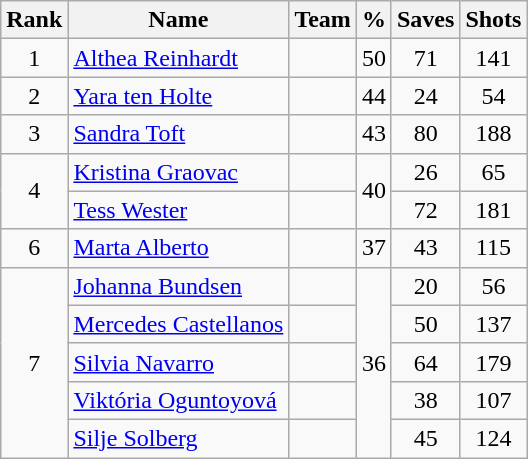<table class="wikitable sortable" style="text-align: center;">
<tr>
<th>Rank</th>
<th>Name</th>
<th>Team</th>
<th>%</th>
<th>Saves</th>
<th>Shots</th>
</tr>
<tr>
<td>1</td>
<td style="text-align: left;"><a href='#'>Althea Reinhardt</a></td>
<td style="text-align: left;"></td>
<td>50</td>
<td>71</td>
<td>141</td>
</tr>
<tr>
<td>2</td>
<td style="text-align: left;"><a href='#'>Yara ten Holte</a></td>
<td style="text-align: left;"></td>
<td>44</td>
<td>24</td>
<td>54</td>
</tr>
<tr>
<td>3</td>
<td style="text-align: left;"><a href='#'>Sandra Toft</a></td>
<td style="text-align: left;"></td>
<td>43</td>
<td>80</td>
<td>188</td>
</tr>
<tr>
<td rowspan="2">4</td>
<td style="text-align: left;"><a href='#'>Kristina Graovac</a></td>
<td style="text-align: left;"></td>
<td rowspan="2">40</td>
<td>26</td>
<td>65</td>
</tr>
<tr>
<td style="text-align: left;"><a href='#'>Tess Wester</a></td>
<td style="text-align: left;"></td>
<td>72</td>
<td>181</td>
</tr>
<tr>
<td>6</td>
<td style="text-align: left;"><a href='#'>Marta Alberto</a></td>
<td style="text-align: left;"></td>
<td>37</td>
<td>43</td>
<td>115</td>
</tr>
<tr>
<td rowspan="5">7</td>
<td style="text-align: left;"><a href='#'>Johanna Bundsen</a></td>
<td style="text-align: left;"></td>
<td rowspan="5">36</td>
<td>20</td>
<td>56</td>
</tr>
<tr>
<td style="text-align: left;"><a href='#'>Mercedes Castellanos</a></td>
<td style="text-align: left;"></td>
<td>50</td>
<td>137</td>
</tr>
<tr>
<td style="text-align: left;"><a href='#'>Silvia Navarro</a></td>
<td style="text-align: left;"></td>
<td>64</td>
<td>179</td>
</tr>
<tr>
<td style="text-align: left;"><a href='#'>Viktória Oguntoyová</a></td>
<td style="text-align: left;"></td>
<td>38</td>
<td>107</td>
</tr>
<tr>
<td style="text-align: left;"><a href='#'>Silje Solberg</a></td>
<td style="text-align: left;"></td>
<td>45</td>
<td>124</td>
</tr>
</table>
